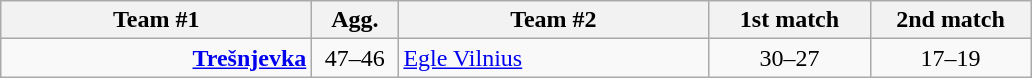<table class=wikitable style="text-align:center">
<tr>
<th width=200>Team #1</th>
<th width=50>Agg.</th>
<th width=200>Team #2</th>
<th width=100>1st match</th>
<th width=100>2nd match</th>
</tr>
<tr>
<td align=right><strong><a href='#'>Trešnjevka</a></strong> </td>
<td align=center>47–46</td>
<td align=left> <a href='#'>Egle Vilnius</a></td>
<td align=center>30–27</td>
<td align=center>17–19</td>
</tr>
</table>
